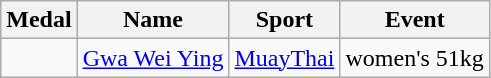<table class="wikitable sortable">
<tr>
<th>Medal</th>
<th>Name</th>
<th>Sport</th>
<th>Event</th>
</tr>
<tr>
<td></td>
<td><a href='#'>Gwa Wei Ying</a></td>
<td><a href='#'>MuayThai</a></td>
<td>women's 51kg</td>
</tr>
</table>
